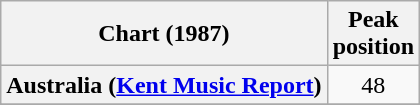<table class="wikitable sortable plainrowheaders" style="text-align:center">
<tr>
<th>Chart (1987)</th>
<th>Peak<br>position</th>
</tr>
<tr>
<th scope="row">Australia (<a href='#'>Kent Music Report</a>)</th>
<td>48</td>
</tr>
<tr>
</tr>
<tr>
</tr>
<tr>
</tr>
<tr>
</tr>
<tr>
</tr>
<tr>
</tr>
<tr>
</tr>
</table>
